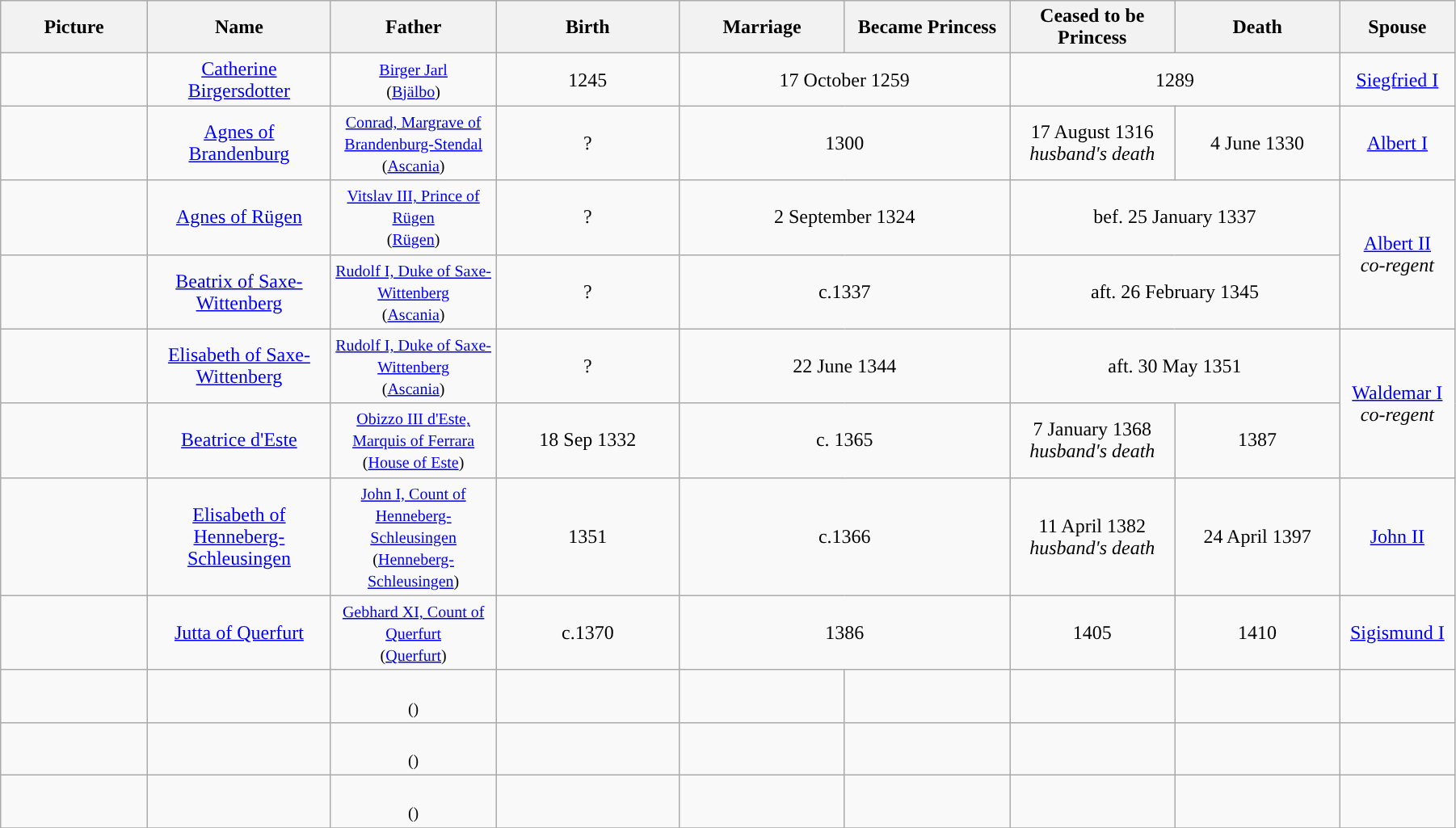<table width=95% class="wikitable">
<tr>
<th width = "8%">Picture</th>
<th width = "10%">Name</th>
<th width = "9%">Father</th>
<th width = "10%">Birth</th>
<th width = "9%">Marriage</th>
<th width = "9%">Became Princess</th>
<th width = "9%">Ceased to be Princess</th>
<th width = "9%">Death</th>
<th width = "6%">Spouse</th>
</tr>
<tr>
<td align="center"></td>
<td align="center"><a href='#'>Catherine Birgersdotter</a></td>
<td align="center"><small><a href='#'>Birger Jarl</a><br>(<a href='#'>Bjälbo</a>)</small></td>
<td align="center">1245</td>
<td align="center" colspan="2">17 October 1259</td>
<td align="center" colspan="2">1289</td>
<td align="center"><a href='#'>Siegfried I</a></td>
</tr>
<tr>
<td align="center"></td>
<td align="center"><a href='#'>Agnes of Brandenburg</a></td>
<td align="center"><small><a href='#'>Conrad, Margrave of Brandenburg-Stendal</a><br>(<a href='#'>Ascania</a>)</small></td>
<td align="center">?</td>
<td align="center" colspan="2">1300</td>
<td align="center">17 August 1316<br><em>husband's death</em></td>
<td align="center">4 June 1330</td>
<td align="center"><a href='#'>Albert I</a></td>
</tr>
<tr>
<td align="center"></td>
<td align="center"><a href='#'>Agnes of Rügen</a></td>
<td align="center"><small><a href='#'>Vitslav III, Prince of Rügen</a><br>(<a href='#'>Rügen</a>)</small></td>
<td align="center">?</td>
<td align="center" colspan="2">2 September 1324</td>
<td align="center" colspan="2">bef. 25 January 1337</td>
<td align="center" rowspan="2"><a href='#'>Albert II</a><br><em>co-regent</em></td>
</tr>
<tr>
<td align="center"></td>
<td align="center"><a href='#'>Beatrix of Saxe-Wittenberg</a></td>
<td align="center"><small><a href='#'>Rudolf I, Duke of Saxe-Wittenberg</a><br>(<a href='#'>Ascania</a>)</small></td>
<td align="center">?</td>
<td align="center" colspan="2">c.1337</td>
<td align="center" colspan="2">aft. 26 February 1345</td>
</tr>
<tr>
<td align="center"></td>
<td align="center"><a href='#'>Elisabeth of Saxe-Wittenberg</a></td>
<td align="center"><small><a href='#'>Rudolf I, Duke of Saxe-Wittenberg</a><br>(<a href='#'>Ascania</a>)</small></td>
<td align="center">?</td>
<td align="center" colspan="2">22 June 1344</td>
<td align="center" colspan="2">aft. 30 May 1351</td>
<td align="center" rowspan="2"><a href='#'>Waldemar I</a><br><em>co-regent</em></td>
</tr>
<tr>
<td align="center"></td>
<td align="center"><a href='#'>Beatrice d'Este</a></td>
<td align="center"><small><a href='#'>Obizzo III d'Este, Marquis of Ferrara</a><br>(<a href='#'>House of Este</a>)</small></td>
<td align="center">18 Sep 1332</td>
<td align="center" colspan="2">c. 1365</td>
<td align="center">7 January 1368<br><em>husband's death</em></td>
<td align="center">1387</td>
</tr>
<tr>
<td align="center"></td>
<td align="center"><a href='#'>Elisabeth of Henneberg-Schleusingen</a></td>
<td align="center"><small><a href='#'>John I, Count of Henneberg-Schleusingen</a><br>(<a href='#'>Henneberg-Schleusingen</a>)</small></td>
<td align="center">1351</td>
<td align="center" colspan="2">c.1366</td>
<td align="center">11 April 1382<br><em>husband's death</em></td>
<td align="center">24 April 1397</td>
<td align="center"><a href='#'>John II</a></td>
</tr>
<tr>
<td align="center"></td>
<td align="center"><a href='#'>Jutta of Querfurt</a></td>
<td align="center"><small><a href='#'>Gebhard XI, Count of Querfurt</a><br>(<a href='#'>Querfurt</a>)</small></td>
<td align="center">c.1370</td>
<td align="center" colspan="2">1386</td>
<td align="center">1405</td>
<td align="center">1410</td>
<td align="center"><a href='#'>Sigismund I</a></td>
</tr>
<tr>
<td align="center"></td>
<td align="center"></td>
<td align="center"><small><br>()</small></td>
<td align="center"></td>
<td align="center"></td>
<td align="center"></td>
<td align="center"></td>
<td align="center"></td>
<td align="center"></td>
</tr>
<tr>
<td align="center"></td>
<td align="center"></td>
<td align="center"><small><br>()</small></td>
<td align="center"></td>
<td align="center"></td>
<td align="center"></td>
<td align="center"></td>
<td align="center"></td>
<td align="center"></td>
</tr>
<tr>
<td align="center"></td>
<td align="center"></td>
<td align="center"><small><br>()</small></td>
<td align="center"></td>
<td align="center"></td>
<td align="center"></td>
<td align="center"></td>
<td align="center"></td>
<td align="center"></td>
</tr>
<tr>
</tr>
</table>
